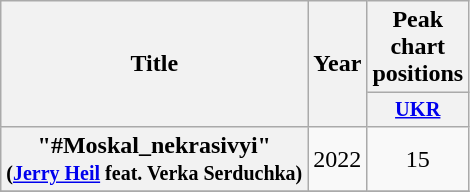<table class="wikitable plainrowheaders" style="text-align:center;">
<tr>
<th rowspan=2>Title</th>
<th rowspan=2>Year</th>
<th colspan=1>Peak chart positions</th>
</tr>
<tr>
<th colspan=1 style="width:2.5em; font-size:85%"><a href='#'>UKR</a><br></th>
</tr>
<tr>
<th scope="row">"#Moskal_nekrasivyi"<br><small>(<a href='#'>Jerry Heil</a> feat. Verka Serduchka)</small></th>
<td>2022</td>
<td>15</td>
</tr>
<tr>
</tr>
</table>
